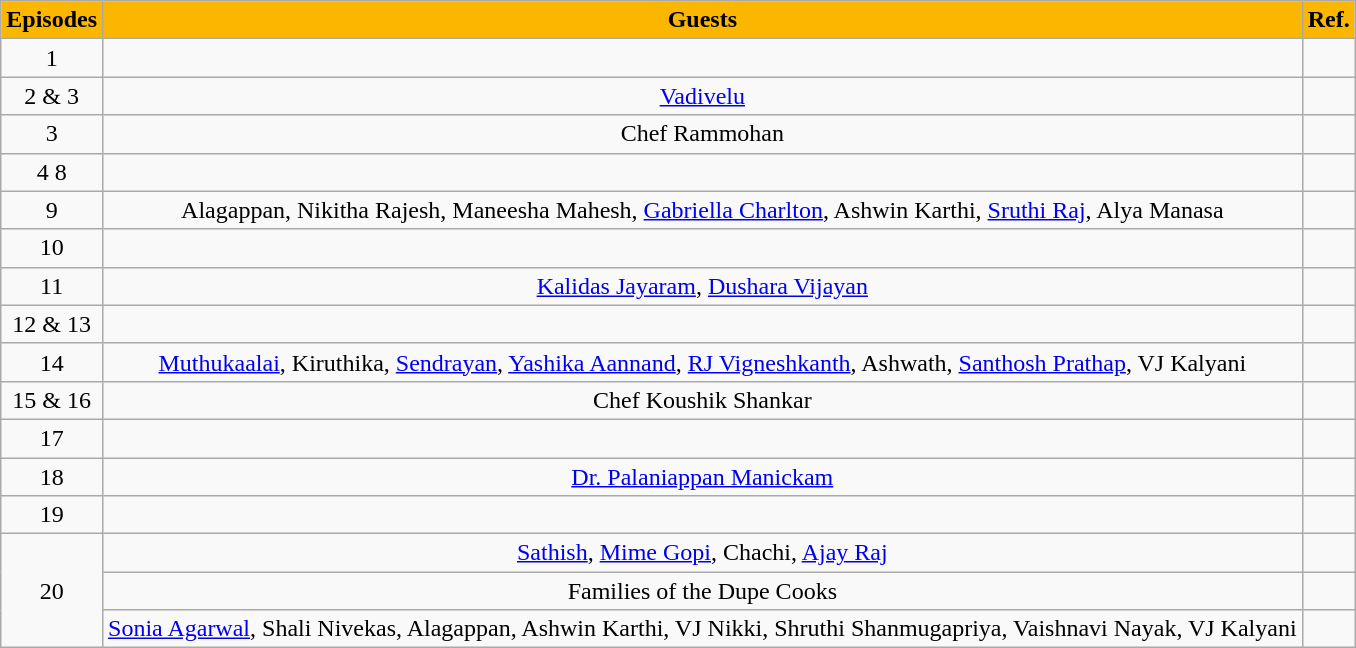<table class="wikitable" style="text-align:center;">
<tr>
<th scope="col" style="background:#FBB700">Episodes</th>
<th scope="col" style="background:#FBB700">Guests</th>
<th scope="col" style="background:#FBB700">Ref.</th>
</tr>
<tr>
<td>1</td>
<td></td>
<td></td>
</tr>
<tr>
<td>2 & 3</td>
<td><a href='#'>Vadivelu</a></td>
<td></td>
</tr>
<tr>
<td>3</td>
<td>Chef Rammohan</td>
<td></td>
</tr>
<tr>
<td>4  8</td>
<td></td>
<td></td>
</tr>
<tr>
<td>9</td>
<td>Alagappan, Nikitha Rajesh, Maneesha Mahesh, <a href='#'>Gabriella Charlton</a>, Ashwin Karthi, <a href='#'>Sruthi Raj</a>, Alya Manasa</td>
<td></td>
</tr>
<tr>
<td>10</td>
<td></td>
<td></td>
</tr>
<tr>
<td>11</td>
<td><a href='#'>Kalidas Jayaram</a>, <a href='#'>Dushara Vijayan</a></td>
<td></td>
</tr>
<tr>
<td>12 & 13</td>
<td></td>
<td></td>
</tr>
<tr>
<td>14</td>
<td><a href='#'>Muthukaalai</a>, Kiruthika, <a href='#'>Sendrayan</a>, <a href='#'>Yashika Aannand</a>, <a href='#'>RJ Vigneshkanth</a>, Ashwath, <a href='#'>Santhosh Prathap</a>, VJ Kalyani</td>
<td></td>
</tr>
<tr>
<td>15 & 16</td>
<td>Chef Koushik Shankar</td>
<td></td>
</tr>
<tr>
<td>17</td>
<td></td>
<td></td>
</tr>
<tr>
<td>18</td>
<td><a href='#'>Dr. Palaniappan Manickam</a></td>
<td></td>
</tr>
<tr>
<td>19</td>
<td></td>
<td></td>
</tr>
<tr>
<td rowspan="3">20</td>
<td><a href='#'>Sathish</a>, <a href='#'>Mime Gopi</a>, Chachi, <a href='#'>Ajay Raj</a></td>
<td></td>
</tr>
<tr>
<td>Families of the Dupe Cooks</td>
<td></td>
</tr>
<tr>
<td><a href='#'>Sonia Agarwal</a>, Shali Nivekas, Alagappan, Ashwin Karthi, VJ Nikki, Shruthi Shanmugapriya, Vaishnavi Nayak, VJ Kalyani</td>
<td></td>
</tr>
</table>
